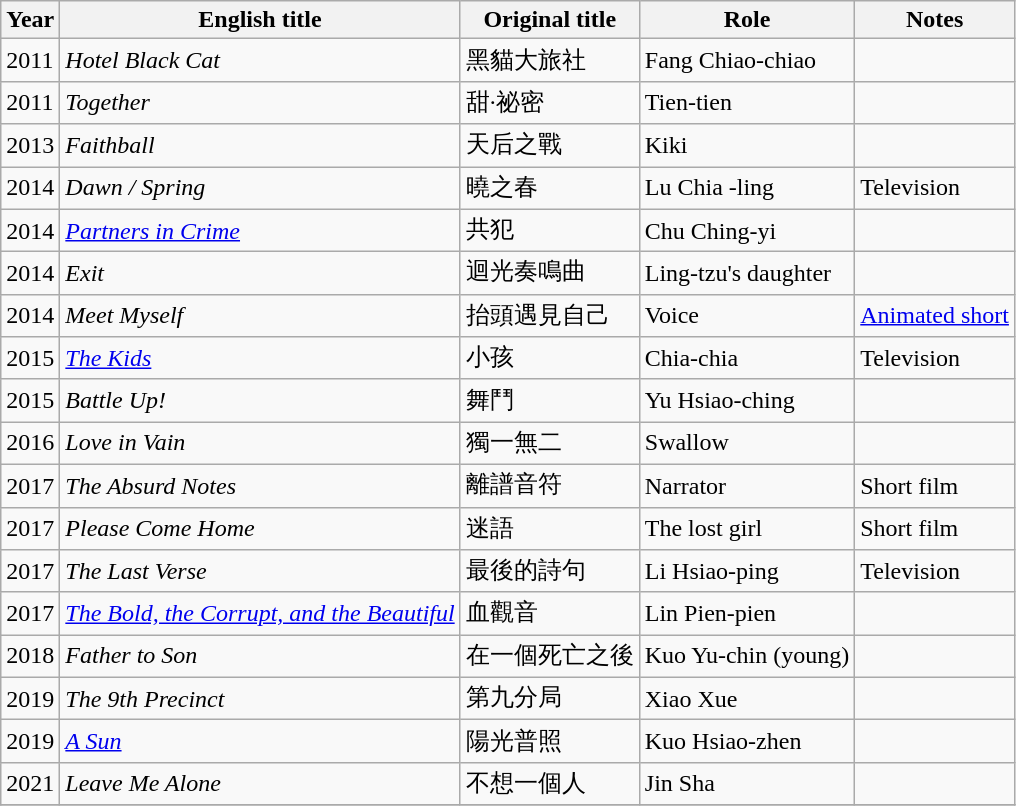<table class="wikitable sortable">
<tr>
<th>Year</th>
<th>English title</th>
<th>Original title</th>
<th>Role</th>
<th class="unsortable">Notes</th>
</tr>
<tr>
<td>2011</td>
<td><em>Hotel Black Cat</em></td>
<td>黑貓大旅社</td>
<td>Fang Chiao-chiao</td>
<td></td>
</tr>
<tr>
<td>2011</td>
<td><em>Together</em></td>
<td>甜·祕密</td>
<td>Tien-tien</td>
<td></td>
</tr>
<tr>
<td>2013</td>
<td><em>Faithball</em></td>
<td>天后之戰</td>
<td>Kiki</td>
<td></td>
</tr>
<tr>
<td>2014</td>
<td><em>Dawn / Spring</em></td>
<td>曉之春</td>
<td>Lu Chia -ling</td>
<td>Television</td>
</tr>
<tr>
<td>2014</td>
<td><em><a href='#'>Partners in Crime</a></em></td>
<td>共犯</td>
<td>Chu Ching-yi</td>
<td></td>
</tr>
<tr>
<td>2014</td>
<td><em>Exit</em></td>
<td>迴光奏鳴曲</td>
<td>Ling-tzu's daughter</td>
<td></td>
</tr>
<tr>
<td>2014</td>
<td><em>Meet Myself</em></td>
<td>抬頭遇見自己</td>
<td>Voice</td>
<td><a href='#'>Animated short</a></td>
</tr>
<tr>
<td>2015</td>
<td><em><a href='#'>The Kids</a></em></td>
<td>小孩</td>
<td>Chia-chia</td>
<td>Television</td>
</tr>
<tr>
<td>2015</td>
<td><em>Battle Up!</em></td>
<td>舞鬥</td>
<td>Yu Hsiao-ching</td>
<td></td>
</tr>
<tr>
<td>2016</td>
<td><em>Love in Vain</em></td>
<td>獨一無二</td>
<td>Swallow</td>
<td></td>
</tr>
<tr>
<td>2017</td>
<td><em>The Absurd Notes</em></td>
<td>離譜音符</td>
<td>Narrator</td>
<td>Short film</td>
</tr>
<tr>
<td>2017</td>
<td><em>Please Come Home</em></td>
<td>迷語</td>
<td>The lost girl</td>
<td>Short film</td>
</tr>
<tr>
<td>2017</td>
<td><em>The Last Verse</em></td>
<td>最後的詩句</td>
<td>Li Hsiao-ping</td>
<td>Television</td>
</tr>
<tr>
<td>2017</td>
<td><em><a href='#'>The Bold, the Corrupt, and the Beautiful</a></em></td>
<td>血觀音</td>
<td>Lin Pien-pien</td>
<td></td>
</tr>
<tr>
<td>2018</td>
<td><em>Father to Son</em></td>
<td>在一個死亡之後</td>
<td>Kuo Yu-chin (young)</td>
<td></td>
</tr>
<tr>
<td>2019</td>
<td><em>The 9th Precinct</em></td>
<td>第九分局</td>
<td>Xiao Xue</td>
<td></td>
</tr>
<tr>
<td>2019</td>
<td><em><a href='#'>A Sun</a></em></td>
<td>陽光普照</td>
<td>Kuo Hsiao-zhen</td>
<td></td>
</tr>
<tr>
<td>2021</td>
<td><em>Leave Me Alone</em></td>
<td>不想一個人</td>
<td>Jin Sha</td>
<td></td>
</tr>
<tr>
</tr>
</table>
